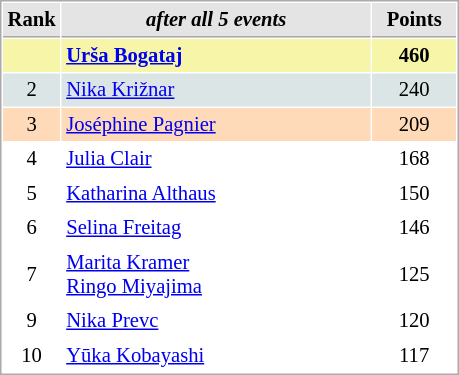<table cellspacing="1" cellpadding="3" style="border:1px solid #AAAAAA;font-size:86%">
<tr style="background-color: #E4E4E4;">
<th style="border-bottom:1px solid #AAAAAA; width: 10px;">Rank</th>
<th style="border-bottom:1px solid #AAAAAA; width: 200px;"><em>after all 5 events</em></th>
<th style="border-bottom:1px solid #AAAAAA; width: 50px;">Points</th>
</tr>
<tr style="background:#f7f6a8;">
<td align=center></td>
<td> <strong><a href='#'>Urša Bogataj</a></strong></td>
<td align=center><strong>460</strong></td>
</tr>
<tr style="background:#dce5e5;">
<td align=center>2</td>
<td> <a href='#'>Nika Križnar</a></td>
<td align=center>240</td>
</tr>
<tr style="background:#ffdab9;">
<td align=center>3</td>
<td> <a href='#'>Joséphine Pagnier</a></td>
<td align=center>209</td>
</tr>
<tr>
<td align=center>4</td>
<td> <a href='#'>Julia Clair</a></td>
<td align=center>168</td>
</tr>
<tr>
<td align=center>5</td>
<td> <a href='#'>Katharina Althaus</a></td>
<td align=center>150</td>
</tr>
<tr>
<td align=center>6</td>
<td> <a href='#'>Selina Freitag</a></td>
<td align=center>146</td>
</tr>
<tr>
<td align=center>7</td>
<td> <a href='#'>Marita Kramer</a><br> <a href='#'>Ringo Miyajima</a></td>
<td align=center>125</td>
</tr>
<tr>
<td align=center>9</td>
<td> <a href='#'>Nika Prevc</a></td>
<td align=center>120</td>
</tr>
<tr>
<td align=center>10</td>
<td> <a href='#'>Yūka Kobayashi</a></td>
<td align=center>117</td>
</tr>
</table>
